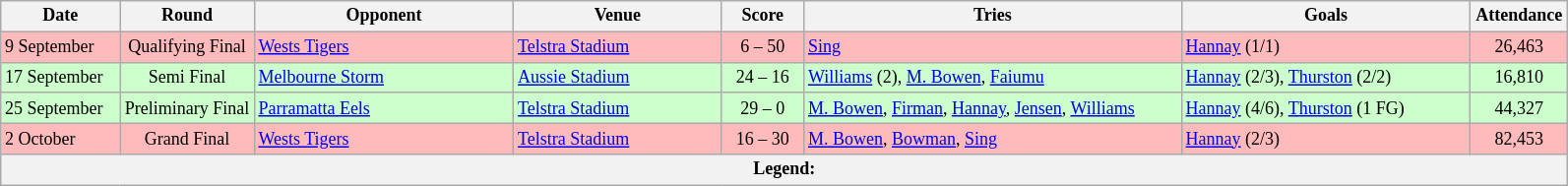<table class="wikitable" style="font-size:75%;">
<tr>
<th style="width:75px;">Date</th>
<th style="width:85px;">Round</th>
<th style="width:170px;">Opponent</th>
<th style="width:135px;">Venue</th>
<th style="width:50px;">Score</th>
<th style="width:250px;">Tries</th>
<th style="width:190px;">Goals</th>
<th style="width:60px;">Attendance</th>
</tr>
<tr style="background:#FFBBBB">
<td>9 September</td>
<td style="text-align:center;">Qualifying Final</td>
<td> <a href='#'>Wests Tigers</a></td>
<td><a href='#'>Telstra Stadium</a></td>
<td style="text-align:center;">6 – 50</td>
<td><a href='#'>Sing</a></td>
<td><a href='#'>Hannay</a> (1/1)</td>
<td style="text-align:center;">26,463</td>
</tr>
<tr style="background:#CCFFCC">
<td>17 September</td>
<td style="text-align:center;">Semi Final</td>
<td> <a href='#'>Melbourne Storm</a></td>
<td><a href='#'>Aussie Stadium</a></td>
<td style="text-align:center;">24 – 16</td>
<td><a href='#'>Williams</a> (2), <a href='#'>M. Bowen</a>, <a href='#'>Faiumu</a></td>
<td><a href='#'>Hannay</a> (2/3), <a href='#'>Thurston</a> (2/2)</td>
<td style="text-align:center;">16,810</td>
</tr>
<tr style="background:#CCFFCC">
<td>25 September</td>
<td style="text-align:center;">Preliminary Final</td>
<td> <a href='#'>Parramatta Eels</a></td>
<td><a href='#'>Telstra Stadium</a></td>
<td style="text-align:center;">29 – 0</td>
<td><a href='#'>M. Bowen</a>, <a href='#'>Firman</a>, <a href='#'>Hannay</a>, <a href='#'>Jensen</a>, <a href='#'>Williams</a></td>
<td><a href='#'>Hannay</a> (4/6), <a href='#'>Thurston</a> (1 FG)</td>
<td style="text-align:center;">44,327</td>
</tr>
<tr style="background:#FFBBBB">
<td>2 October</td>
<td style="text-align:center;">Grand Final</td>
<td> <a href='#'>Wests Tigers</a></td>
<td><a href='#'>Telstra Stadium</a></td>
<td style="text-align:center;">16 – 30</td>
<td><a href='#'>M. Bowen</a>, <a href='#'>Bowman</a>, <a href='#'>Sing</a></td>
<td><a href='#'>Hannay</a> (2/3)</td>
<td style="text-align:center;">82,453</td>
</tr>
<tr>
<th colspan="11"><strong>Legend</strong>:    </th>
</tr>
</table>
